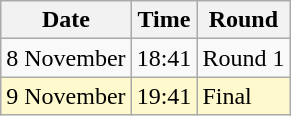<table class="wikitable">
<tr>
<th>Date</th>
<th>Time</th>
<th>Round</th>
</tr>
<tr>
<td>8 November</td>
<td>18:41</td>
<td>Round 1</td>
</tr>
<tr bgcolor="lemonchiffon">
<td>9 November</td>
<td>19:41</td>
<td>Final</td>
</tr>
</table>
